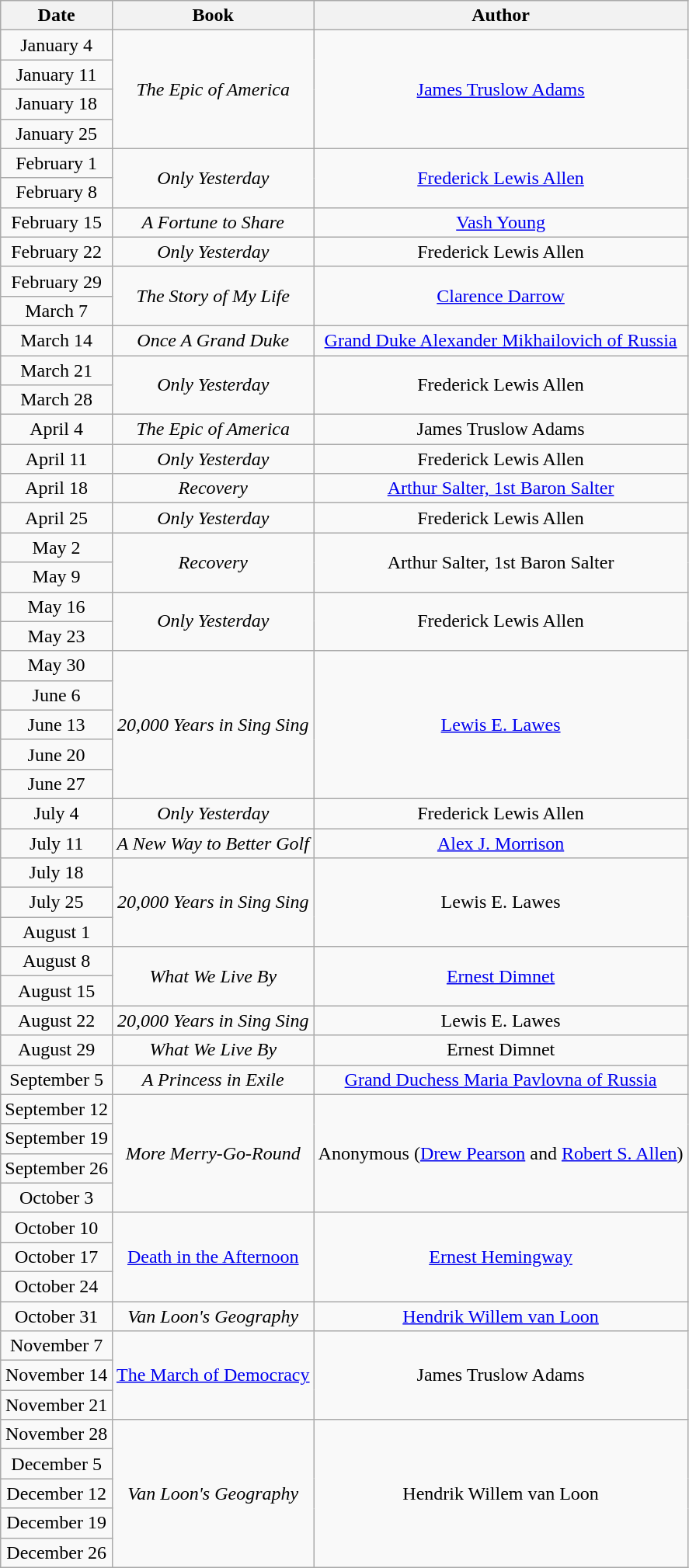<table class="wikitable sortable" style="text-align: center">
<tr>
<th>Date</th>
<th>Book</th>
<th>Author</th>
</tr>
<tr>
<td>January 4</td>
<td rowspan="4"><em>The Epic of America</em></td>
<td rowspan="4"><a href='#'>James Truslow Adams</a></td>
</tr>
<tr>
<td>January 11</td>
</tr>
<tr>
<td>January 18</td>
</tr>
<tr>
<td>January 25</td>
</tr>
<tr>
<td>February 1</td>
<td rowspan="2"><em>Only Yesterday</em></td>
<td rowspan="2"><a href='#'>Frederick Lewis Allen</a></td>
</tr>
<tr>
<td>February 8</td>
</tr>
<tr>
<td>February 15</td>
<td><em>A Fortune to Share</em></td>
<td><a href='#'>Vash Young</a></td>
</tr>
<tr>
<td>February 22</td>
<td><em>Only Yesterday</em></td>
<td>Frederick Lewis Allen</td>
</tr>
<tr>
<td>February 29</td>
<td rowspan="2"><em>The Story of My Life</em></td>
<td rowspan="2"><a href='#'>Clarence Darrow</a></td>
</tr>
<tr>
<td>March 7</td>
</tr>
<tr>
<td>March 14</td>
<td><em>Once A Grand Duke</em></td>
<td><a href='#'>Grand Duke Alexander Mikhailovich of Russia</a></td>
</tr>
<tr>
<td>March 21</td>
<td rowspan="2"><em>Only Yesterday</em></td>
<td rowspan="2">Frederick Lewis Allen</td>
</tr>
<tr>
<td>March 28</td>
</tr>
<tr>
<td>April 4</td>
<td><em>The Epic of America</em></td>
<td>James Truslow Adams</td>
</tr>
<tr>
<td>April 11</td>
<td><em>Only Yesterday</em></td>
<td>Frederick Lewis Allen</td>
</tr>
<tr>
<td>April 18</td>
<td><em>Recovery</em></td>
<td><a href='#'>Arthur Salter, 1st Baron Salter</a></td>
</tr>
<tr>
<td>April 25</td>
<td><em>Only Yesterday</em></td>
<td>Frederick Lewis Allen</td>
</tr>
<tr>
<td>May 2</td>
<td rowspan="2"><em>Recovery</em></td>
<td rowspan="2">Arthur Salter, 1st Baron Salter</td>
</tr>
<tr>
<td>May 9</td>
</tr>
<tr>
<td>May 16</td>
<td rowspan="2"><em>Only Yesterday</em></td>
<td rowspan="2">Frederick Lewis Allen</td>
</tr>
<tr>
<td>May 23</td>
</tr>
<tr>
<td>May 30</td>
<td rowspan="5"><em>20,000 Years in Sing Sing</em></td>
<td rowspan="5"><a href='#'>Lewis E. Lawes</a></td>
</tr>
<tr>
<td>June 6</td>
</tr>
<tr>
<td>June 13</td>
</tr>
<tr>
<td>June 20</td>
</tr>
<tr>
<td>June 27</td>
</tr>
<tr>
<td>July 4</td>
<td><em>Only Yesterday</em></td>
<td>Frederick Lewis Allen</td>
</tr>
<tr>
<td>July 11</td>
<td><em>A New Way to Better Golf</em></td>
<td><a href='#'>Alex J. Morrison</a></td>
</tr>
<tr>
<td>July 18</td>
<td rowspan="3"><em>20,000 Years in Sing Sing</em></td>
<td rowspan="3">Lewis E. Lawes</td>
</tr>
<tr>
<td>July 25</td>
</tr>
<tr>
<td>August 1</td>
</tr>
<tr>
<td>August 8</td>
<td rowspan="2"><em>What We Live By</em></td>
<td rowspan="2"><a href='#'>Ernest Dimnet</a></td>
</tr>
<tr>
<td>August 15</td>
</tr>
<tr>
<td>August 22</td>
<td><em>20,000 Years in Sing Sing</em></td>
<td>Lewis E. Lawes</td>
</tr>
<tr>
<td>August 29</td>
<td><em>What We Live By</em></td>
<td>Ernest Dimnet</td>
</tr>
<tr>
<td>September 5</td>
<td><em>A Princess in Exile</em></td>
<td><a href='#'>Grand Duchess Maria Pavlovna of Russia</a></td>
</tr>
<tr>
<td>September 12</td>
<td rowspan="4"><em>More Merry-Go-Round</em></td>
<td rowspan="4">Anonymous (<a href='#'>Drew Pearson</a> and <a href='#'>Robert S. Allen</a>)</td>
</tr>
<tr>
<td>September 19</td>
</tr>
<tr>
<td>September 26</td>
</tr>
<tr>
<td>October 3</td>
</tr>
<tr>
<td>October 10</td>
<td rowspan="3"><a href='#'>Death in the Afternoon</a></td>
<td rowspan="3"><a href='#'>Ernest Hemingway</a></td>
</tr>
<tr>
<td>October 17</td>
</tr>
<tr>
<td>October 24</td>
</tr>
<tr>
<td>October 31</td>
<td><em>Van Loon's Geography</em></td>
<td><a href='#'>Hendrik Willem van Loon</a></td>
</tr>
<tr>
<td>November 7</td>
<td rowspan="3"><a href='#'>The March of Democracy</a></td>
<td rowspan="3">James Truslow Adams</td>
</tr>
<tr>
<td>November 14</td>
</tr>
<tr>
<td>November 21</td>
</tr>
<tr>
<td>November 28</td>
<td rowspan="5"><em>Van Loon's Geography</em></td>
<td rowspan="5">Hendrik Willem van Loon</td>
</tr>
<tr>
<td>December 5</td>
</tr>
<tr>
<td>December 12</td>
</tr>
<tr>
<td>December 19</td>
</tr>
<tr>
<td>December 26</td>
</tr>
</table>
